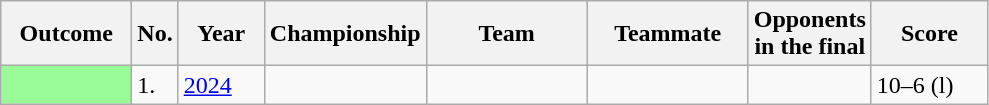<table class="sortable wikitable">
<tr>
<th style="width:80px;">Outcome</th>
<th style="width:20px;">No.</th>
<th style="width:50px;">Year</th>
<th style="width:60px;">Championship</th>
<th style="width:100px;">Team</th>
<th style="width:100px;">Teammate</th>
<th style="width:60px;">Opponents in the final</th>
<th style="width:70px;">Score</th>
</tr>
<tr style=>
<td style="background:#98FB98"></td>
<td>1.</td>
<td><a href='#'>2024</a></td>
<td></td>
<td></td>
<td></td>
<td></td>
<td>10–6 (l)</td>
</tr>
</table>
